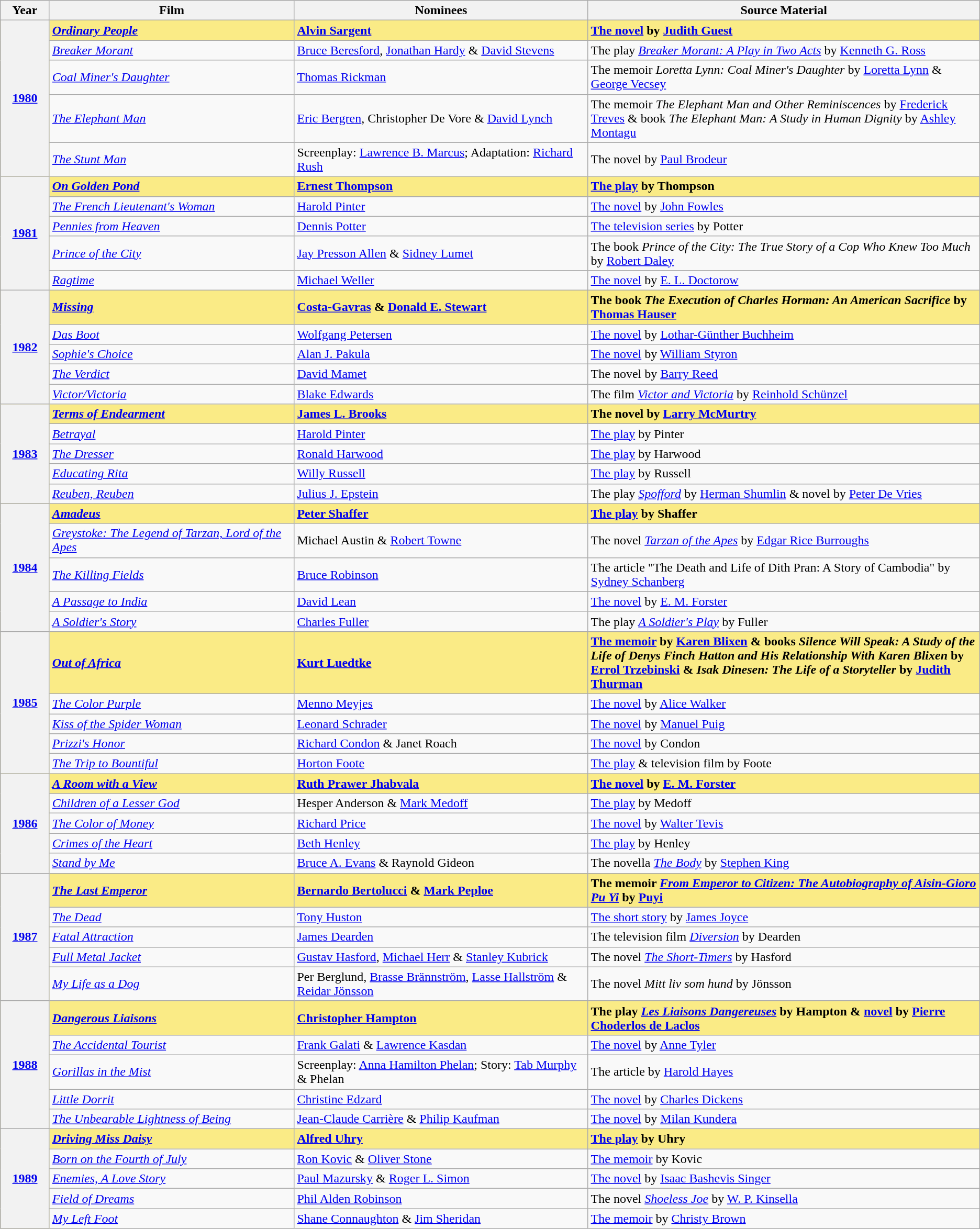<table class="wikitable">
<tr>
<th width="5%">Year</th>
<th width="25%">Film</th>
<th width="30%">Nominees</th>
<th width="40%">Source Material</th>
</tr>
<tr style="background:#FAEB86">
<th rowspan="5"><a href='#'>1980</a><br></th>
<td><strong><em><a href='#'>Ordinary People</a></em></strong></td>
<td><strong><a href='#'>Alvin Sargent</a></strong></td>
<td><strong><a href='#'>The novel</a> by <a href='#'>Judith Guest</a></strong></td>
</tr>
<tr>
<td><em><a href='#'>Breaker Morant</a></em></td>
<td><a href='#'>Bruce Beresford</a>, <a href='#'>Jonathan Hardy</a> & <a href='#'>David Stevens</a></td>
<td>The play <em><a href='#'>Breaker Morant: A Play in Two Acts</a></em> by <a href='#'>Kenneth G. Ross</a></td>
</tr>
<tr>
<td><em><a href='#'>Coal Miner's Daughter</a></em></td>
<td><a href='#'>Thomas Rickman</a></td>
<td>The memoir <em>Loretta Lynn: Coal Miner's Daughter</em> by <a href='#'>Loretta Lynn</a> & <a href='#'>George Vecsey</a></td>
</tr>
<tr>
<td><em><a href='#'>The Elephant Man</a></em></td>
<td><a href='#'>Eric Bergren</a>, Christopher De Vore & <a href='#'>David Lynch</a></td>
<td>The memoir <em>The Elephant Man and Other Reminiscences</em> by <a href='#'>Frederick Treves</a> & book <em>The Elephant Man: A Study in Human Dignity</em> by <a href='#'>Ashley Montagu</a></td>
</tr>
<tr>
<td><em><a href='#'>The Stunt Man</a></em></td>
<td>Screenplay: <a href='#'>Lawrence B. Marcus</a>; Adaptation: <a href='#'>Richard Rush</a></td>
<td>The novel by <a href='#'>Paul Brodeur</a></td>
</tr>
<tr style="background:#FAEB86">
<th rowspan="5"><a href='#'>1981</a><br></th>
<td><strong><em><a href='#'>On Golden Pond</a></em></strong></td>
<td><strong><a href='#'>Ernest Thompson</a></strong></td>
<td><strong><a href='#'>The play</a> by Thompson</strong></td>
</tr>
<tr>
<td><em><a href='#'>The French Lieutenant's Woman</a></em></td>
<td><a href='#'>Harold Pinter</a></td>
<td><a href='#'>The novel</a> by <a href='#'>John Fowles</a></td>
</tr>
<tr>
<td><em><a href='#'>Pennies from Heaven</a></em></td>
<td><a href='#'>Dennis Potter</a></td>
<td><a href='#'>The television series</a> by Potter</td>
</tr>
<tr>
<td><em><a href='#'>Prince of the City</a></em></td>
<td><a href='#'>Jay Presson Allen</a> & <a href='#'>Sidney Lumet</a></td>
<td>The book <em>Prince of the City: The True Story of a Cop Who Knew Too Much</em> by <a href='#'>Robert Daley</a></td>
</tr>
<tr>
<td><em><a href='#'>Ragtime</a></em></td>
<td><a href='#'>Michael Weller</a></td>
<td><a href='#'>The novel</a> by <a href='#'>E. L. Doctorow</a></td>
</tr>
<tr style="background:#FAEB86">
<th rowspan="5"><a href='#'>1982</a><br></th>
<td><strong><em><a href='#'>Missing</a></em></strong></td>
<td><strong><a href='#'>Costa-Gavras</a> & <a href='#'>Donald E. Stewart</a></strong></td>
<td><strong>The book <em>The Execution of Charles Horman: An American Sacrifice</em> by <a href='#'>Thomas Hauser</a></strong></td>
</tr>
<tr>
<td><em><a href='#'>Das Boot</a></em></td>
<td><a href='#'>Wolfgang Petersen</a></td>
<td><a href='#'>The novel</a> by <a href='#'>Lothar-Günther Buchheim</a></td>
</tr>
<tr>
<td><em><a href='#'>Sophie's Choice</a></em></td>
<td><a href='#'>Alan J. Pakula</a></td>
<td><a href='#'>The novel</a> by <a href='#'>William Styron</a></td>
</tr>
<tr>
<td><em><a href='#'>The Verdict</a></em></td>
<td><a href='#'>David Mamet</a></td>
<td>The novel by <a href='#'>Barry Reed</a></td>
</tr>
<tr>
<td><em><a href='#'>Victor/Victoria</a></em></td>
<td><a href='#'>Blake Edwards</a></td>
<td>The film <em><a href='#'>Victor and Victoria</a></em> by <a href='#'>Reinhold Schünzel</a></td>
</tr>
<tr style="background:#FAEB86">
<th rowspan="5"><a href='#'>1983</a><br></th>
<td><strong><em><a href='#'>Terms of Endearment</a></em></strong></td>
<td><strong><a href='#'>James L. Brooks</a></strong></td>
<td><strong>The novel by <a href='#'>Larry McMurtry</a></strong></td>
</tr>
<tr>
<td><em><a href='#'>Betrayal</a></em></td>
<td><a href='#'>Harold Pinter</a></td>
<td><a href='#'>The play</a> by Pinter</td>
</tr>
<tr>
<td><em><a href='#'>The Dresser</a></em></td>
<td><a href='#'>Ronald Harwood</a></td>
<td><a href='#'>The play</a> by Harwood</td>
</tr>
<tr>
<td><em><a href='#'>Educating Rita</a></em></td>
<td><a href='#'>Willy Russell</a></td>
<td><a href='#'>The play</a> by Russell</td>
</tr>
<tr>
<td><em><a href='#'>Reuben, Reuben</a></em></td>
<td><a href='#'>Julius J. Epstein</a></td>
<td>The play <em><a href='#'>Spofford</a></em> by <a href='#'>Herman Shumlin</a> & novel by <a href='#'>Peter De Vries</a></td>
</tr>
<tr style="background:#FAEB86">
<th rowspan="5"><a href='#'>1984</a><br></th>
<td><strong><em><a href='#'>Amadeus</a></em></strong></td>
<td><strong><a href='#'>Peter Shaffer</a></strong></td>
<td><strong><a href='#'>The play</a> by Shaffer</strong></td>
</tr>
<tr>
<td><em><a href='#'>Greystoke: The Legend of Tarzan, Lord of the Apes</a></em></td>
<td>Michael Austin & <a href='#'>Robert Towne</a></td>
<td>The novel <em><a href='#'>Tarzan of the Apes</a></em> by <a href='#'>Edgar Rice Burroughs</a></td>
</tr>
<tr>
<td><em><a href='#'>The Killing Fields</a></em></td>
<td><a href='#'>Bruce Robinson</a></td>
<td>The article "The Death and Life of Dith Pran: A Story of Cambodia" by <a href='#'>Sydney Schanberg</a></td>
</tr>
<tr>
<td><em><a href='#'>A Passage to India</a></em></td>
<td><a href='#'>David Lean</a></td>
<td><a href='#'>The novel</a> by <a href='#'>E. M. Forster</a></td>
</tr>
<tr>
<td><em><a href='#'>A Soldier's Story</a></em></td>
<td><a href='#'>Charles Fuller</a></td>
<td>The play <em><a href='#'>A Soldier's Play</a></em> by Fuller</td>
</tr>
<tr style="background:#FAEB86">
<th rowspan="5"><a href='#'>1985</a><br></th>
<td><strong><em><a href='#'>Out of Africa</a></em></strong></td>
<td><strong><a href='#'>Kurt Luedtke</a></strong></td>
<td><strong><a href='#'>The memoir</a> by <a href='#'>Karen Blixen</a> & books <em>Silence Will Speak: A Study of the Life of Denys Finch Hatton and His Relationship With Karen Blixen</em> by <a href='#'>Errol Trzebinski</a> & <em>Isak Dinesen: The Life of a Storyteller</em> by <a href='#'>Judith Thurman</a></strong></td>
</tr>
<tr>
<td><em><a href='#'>The Color Purple</a></em></td>
<td><a href='#'>Menno Meyjes</a></td>
<td><a href='#'>The novel</a> by <a href='#'>Alice Walker</a></td>
</tr>
<tr>
<td><em><a href='#'>Kiss of the Spider Woman</a></em></td>
<td><a href='#'>Leonard Schrader</a></td>
<td><a href='#'>The novel</a> by <a href='#'>Manuel Puig</a></td>
</tr>
<tr>
<td><em><a href='#'>Prizzi's Honor</a></em></td>
<td><a href='#'>Richard Condon</a> & Janet Roach</td>
<td><a href='#'>The novel</a> by Condon</td>
</tr>
<tr>
<td><em><a href='#'>The Trip to Bountiful</a></em></td>
<td><a href='#'>Horton Foote</a></td>
<td><a href='#'>The play</a> & television film by Foote</td>
</tr>
<tr style="background:#FAEB86">
<th rowspan="5"><a href='#'>1986</a><br></th>
<td><strong><em><a href='#'>A Room with a View</a></em></strong></td>
<td><strong><a href='#'>Ruth Prawer Jhabvala</a></strong></td>
<td><strong><a href='#'>The novel</a> by <a href='#'>E. M. Forster</a></strong></td>
</tr>
<tr>
<td><em><a href='#'>Children of a Lesser God</a></em></td>
<td>Hesper Anderson & <a href='#'>Mark Medoff</a></td>
<td><a href='#'>The play</a> by Medoff</td>
</tr>
<tr>
<td><em><a href='#'>The Color of Money</a></em></td>
<td><a href='#'>Richard Price</a></td>
<td><a href='#'>The novel</a> by <a href='#'>Walter Tevis</a></td>
</tr>
<tr>
<td><em><a href='#'>Crimes of the Heart</a></em></td>
<td><a href='#'>Beth Henley</a></td>
<td><a href='#'>The play</a> by Henley</td>
</tr>
<tr>
<td><em><a href='#'>Stand by Me</a></em></td>
<td><a href='#'>Bruce A. Evans</a> & Raynold Gideon</td>
<td>The novella <em><a href='#'>The Body</a></em> by <a href='#'>Stephen King</a></td>
</tr>
<tr style="background:#FAEB86">
<th rowspan="5"><a href='#'>1987</a><br></th>
<td><strong><em><a href='#'>The Last Emperor</a></em></strong></td>
<td><strong><a href='#'>Bernardo Bertolucci</a> & <a href='#'>Mark Peploe</a></strong></td>
<td><strong>The memoir <em><a href='#'>From Emperor to Citizen: The Autobiography of Aisin-Gioro Pu Yi</a></em> by <a href='#'>Puyi</a></strong></td>
</tr>
<tr>
<td><em><a href='#'>The Dead</a></em></td>
<td><a href='#'>Tony Huston</a></td>
<td><a href='#'>The short story</a> by <a href='#'>James Joyce</a></td>
</tr>
<tr>
<td><em><a href='#'>Fatal Attraction</a></em></td>
<td><a href='#'>James Dearden</a></td>
<td>The television film <em><a href='#'>Diversion</a></em> by Dearden</td>
</tr>
<tr>
<td><em><a href='#'>Full Metal Jacket</a></em></td>
<td><a href='#'>Gustav Hasford</a>, <a href='#'>Michael Herr</a> & <a href='#'>Stanley Kubrick</a></td>
<td>The novel <em><a href='#'>The Short-Timers</a></em> by Hasford</td>
</tr>
<tr>
<td><em><a href='#'>My Life as a Dog</a></em></td>
<td>Per Berglund, <a href='#'>Brasse Brännström</a>, <a href='#'>Lasse Hallström</a> & <a href='#'>Reidar Jönsson</a></td>
<td>The novel <em>Mitt liv som hund</em> by Jönsson</td>
</tr>
<tr style="background:#FAEB86">
<th rowspan="5"><a href='#'>1988</a><br></th>
<td><strong><em><a href='#'>Dangerous Liaisons</a></em></strong></td>
<td><strong><a href='#'>Christopher Hampton</a></strong></td>
<td><strong>The play <em><a href='#'>Les Liaisons Dangereuses</a></em> by Hampton & <a href='#'>novel</a> by <a href='#'>Pierre Choderlos de Laclos</a></strong></td>
</tr>
<tr>
<td><em><a href='#'>The Accidental Tourist</a></em></td>
<td><a href='#'>Frank Galati</a> & <a href='#'>Lawrence Kasdan</a></td>
<td><a href='#'>The novel</a> by <a href='#'>Anne Tyler</a></td>
</tr>
<tr>
<td><em><a href='#'>Gorillas in the Mist</a></em></td>
<td>Screenplay: <a href='#'>Anna Hamilton Phelan</a>; Story: <a href='#'>Tab Murphy</a> & Phelan</td>
<td>The article by <a href='#'>Harold Hayes</a></td>
</tr>
<tr>
<td><em><a href='#'>Little Dorrit</a></em></td>
<td><a href='#'>Christine Edzard</a></td>
<td><a href='#'>The novel</a> by <a href='#'>Charles Dickens</a></td>
</tr>
<tr>
<td><em><a href='#'>The Unbearable Lightness of Being</a></em></td>
<td><a href='#'>Jean-Claude Carrière</a> & <a href='#'>Philip Kaufman</a></td>
<td><a href='#'>The novel</a> by <a href='#'>Milan Kundera</a></td>
</tr>
<tr style="background:#FAEB86">
<th rowspan="5"><a href='#'>1989</a><br></th>
<td><strong><em><a href='#'>Driving Miss Daisy</a></em></strong></td>
<td><strong><a href='#'>Alfred Uhry</a></strong></td>
<td><strong><a href='#'>The play</a> by Uhry</strong></td>
</tr>
<tr>
<td><em><a href='#'>Born on the Fourth of July</a></em></td>
<td><a href='#'>Ron Kovic</a> & <a href='#'>Oliver Stone</a></td>
<td><a href='#'>The memoir</a> by Kovic</td>
</tr>
<tr>
<td><em><a href='#'>Enemies, A Love Story</a></em></td>
<td><a href='#'>Paul Mazursky</a> & <a href='#'>Roger L. Simon</a></td>
<td><a href='#'>The novel</a> by <a href='#'>Isaac Bashevis Singer</a></td>
</tr>
<tr>
<td><em><a href='#'>Field of Dreams</a></em></td>
<td><a href='#'>Phil Alden Robinson</a></td>
<td>The novel <em><a href='#'>Shoeless Joe</a></em> by <a href='#'>W. P. Kinsella</a></td>
</tr>
<tr>
<td><em><a href='#'>My Left Foot</a></em></td>
<td><a href='#'>Shane Connaughton</a> & <a href='#'>Jim Sheridan</a></td>
<td><a href='#'>The memoir</a> by <a href='#'>Christy Brown</a></td>
</tr>
</table>
